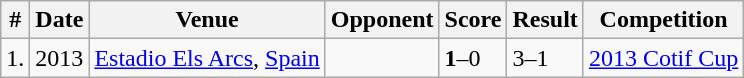<table class="wikitable">
<tr>
<th>#</th>
<th>Date</th>
<th>Venue</th>
<th>Opponent</th>
<th>Score</th>
<th>Result</th>
<th>Competition</th>
</tr>
<tr>
<td>1.</td>
<td>2013</td>
<td><a href='#'>Estadio Els Arcs</a>, <a href='#'>Spain</a></td>
<td></td>
<td><strong>1</strong>–0</td>
<td>3–1</td>
<td><a href='#'>2013 Cotif Cup</a></td>
</tr>
</table>
